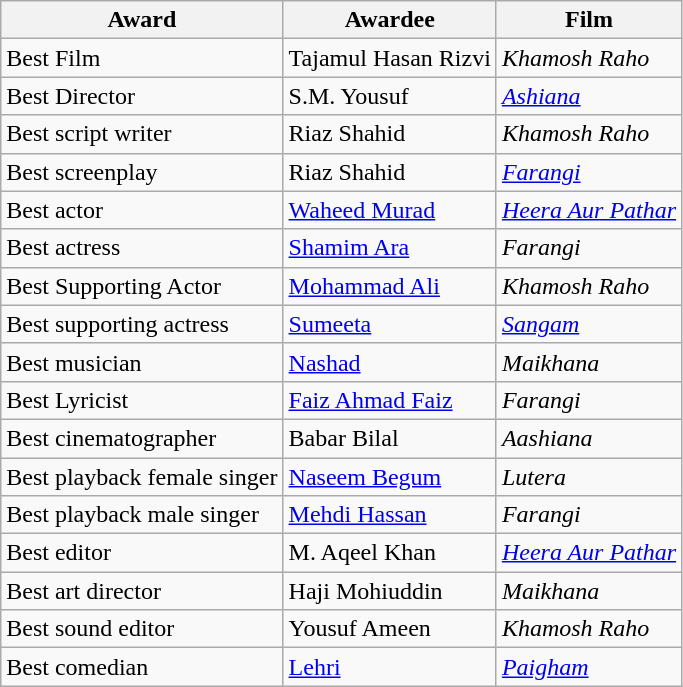<table class="wikitable">
<tr>
<th>Award</th>
<th>Awardee</th>
<th>Film</th>
</tr>
<tr>
<td>Best Film</td>
<td>Tajamul Hasan Rizvi</td>
<td><em>Khamosh Raho</em></td>
</tr>
<tr>
<td>Best Director</td>
<td>S.M. Yousuf</td>
<td><em><a href='#'>Ashiana</a></em></td>
</tr>
<tr>
<td>Best script writer</td>
<td>Riaz Shahid</td>
<td><em>Khamosh Raho</em></td>
</tr>
<tr>
<td>Best screenplay</td>
<td>Riaz Shahid</td>
<td><a href='#'><em>Farangi</em></a></td>
</tr>
<tr>
<td>Best actor</td>
<td><a href='#'>Waheed Murad</a></td>
<td><a href='#'><em>Heera Aur Pathar</em></a></td>
</tr>
<tr>
<td>Best actress</td>
<td><a href='#'>Shamim Ara</a></td>
<td><em>Farangi</em></td>
</tr>
<tr>
<td>Best Supporting Actor</td>
<td><a href='#'>Mohammad Ali</a></td>
<td><em>Khamosh Raho</em></td>
</tr>
<tr>
<td>Best supporting actress</td>
<td><a href='#'>Sumeeta</a></td>
<td><a href='#'><em>Sangam</em></a></td>
</tr>
<tr>
<td>Best musician</td>
<td><a href='#'>Nashad</a></td>
<td><em>Maikhana</em></td>
</tr>
<tr>
<td>Best Lyricist</td>
<td><a href='#'>Faiz Ahmad Faiz</a></td>
<td><em>Farangi</em></td>
</tr>
<tr>
<td>Best cinematographer</td>
<td>Babar Bilal</td>
<td><em>Aashiana</em></td>
</tr>
<tr>
<td>Best playback female singer</td>
<td><a href='#'>Naseem Begum</a></td>
<td><em>Lutera</em></td>
</tr>
<tr>
<td>Best playback male singer</td>
<td><a href='#'>Mehdi Hassan</a></td>
<td><em>Farangi</em></td>
</tr>
<tr>
<td>Best editor</td>
<td>M. Aqeel Khan</td>
<td><a href='#'><em>Heera Aur Pathar</em></a></td>
</tr>
<tr>
<td>Best art director</td>
<td>Haji Mohiuddin</td>
<td><em>Maikhana</em></td>
</tr>
<tr>
<td>Best sound editor</td>
<td>Yousuf Ameen</td>
<td><em>Khamosh Raho</em></td>
</tr>
<tr>
<td>Best comedian</td>
<td><a href='#'>Lehri</a></td>
<td><em><a href='#'>Paigham</a></em></td>
</tr>
</table>
